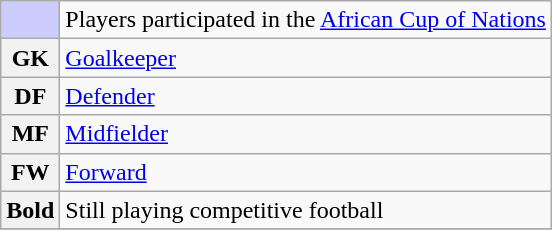<table class="wikitable">
<tr>
<td style="background-color:#CCCCFF; text-align:center;"></td>
<td>Players participated in the <a href='#'>African Cup of Nations</a></td>
</tr>
<tr>
<th>GK</th>
<td colspan="3"><a href='#'>Goalkeeper</a></td>
</tr>
<tr>
<th>DF</th>
<td colspan="3"><a href='#'>Defender</a></td>
</tr>
<tr>
<th>MF</th>
<td colspan="3"><a href='#'>Midfielder</a></td>
</tr>
<tr>
<th>FW</th>
<td colspan="3"><a href='#'>Forward</a></td>
</tr>
<tr>
<th><strong>Bold</strong></th>
<td colspan="3">Still playing competitive football</td>
</tr>
<tr>
</tr>
</table>
